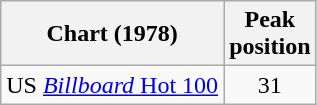<table class="wikitable">
<tr>
<th>Chart (1978)</th>
<th>Peak<br>position</th>
</tr>
<tr>
<td>US <a href='#'><em>Billboard</em> Hot 100</a></td>
<td align="center">31</td>
</tr>
</table>
